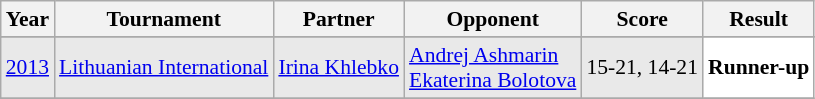<table class="sortable wikitable" style="font-size: 90%;">
<tr>
<th>Year</th>
<th>Tournament</th>
<th>Partner</th>
<th>Opponent</th>
<th>Score</th>
<th>Result</th>
</tr>
<tr>
</tr>
<tr style="background:#E9E9E9">
<td align="center"><a href='#'>2013</a></td>
<td align="left"><a href='#'>Lithuanian International</a></td>
<td align="left"> <a href='#'>Irina Khlebko</a></td>
<td align="left"> <a href='#'>Andrej Ashmarin</a> <br>  <a href='#'>Ekaterina Bolotova</a></td>
<td align="left">15-21, 14-21</td>
<td style="text-align:left; background:white"> <strong>Runner-up</strong></td>
</tr>
<tr>
</tr>
</table>
